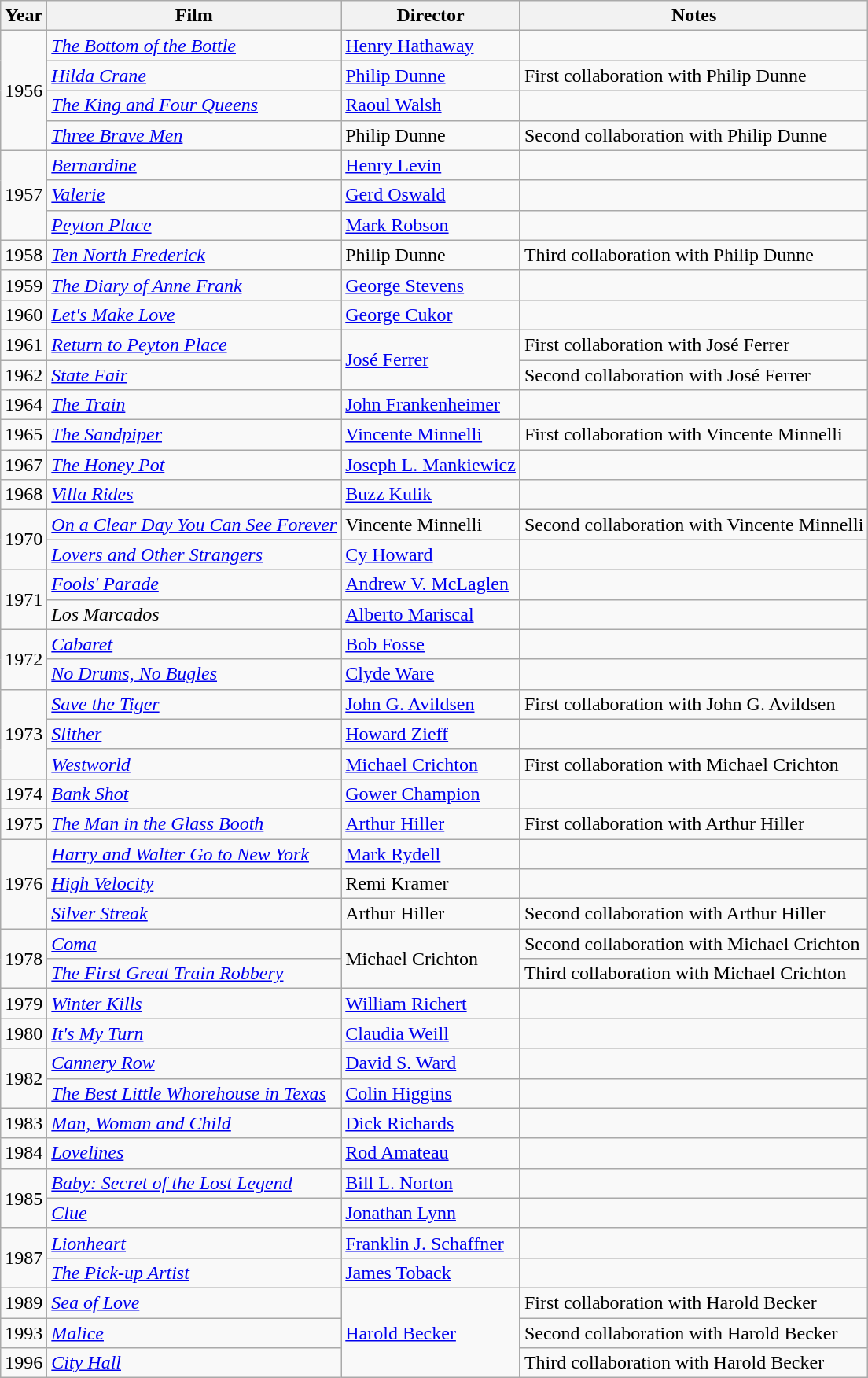<table class="wikitable">
<tr>
<th>Year</th>
<th>Film</th>
<th>Director</th>
<th>Notes</th>
</tr>
<tr>
<td rowspan=4>1956</td>
<td><em><a href='#'>The Bottom of the Bottle</a></em></td>
<td><a href='#'>Henry Hathaway</a></td>
<td></td>
</tr>
<tr>
<td><em><a href='#'>Hilda Crane</a></em></td>
<td><a href='#'>Philip Dunne</a></td>
<td>First collaboration with Philip Dunne</td>
</tr>
<tr>
<td><em><a href='#'>The King and Four Queens</a></em></td>
<td><a href='#'>Raoul Walsh</a></td>
<td></td>
</tr>
<tr>
<td><em><a href='#'>Three Brave Men</a></em></td>
<td>Philip Dunne</td>
<td>Second collaboration with Philip Dunne</td>
</tr>
<tr>
<td rowspan=3>1957</td>
<td><em><a href='#'>Bernardine</a></em></td>
<td><a href='#'>Henry Levin</a></td>
<td></td>
</tr>
<tr>
<td><em><a href='#'>Valerie</a></em></td>
<td><a href='#'>Gerd Oswald</a></td>
<td></td>
</tr>
<tr>
<td><em><a href='#'>Peyton Place</a></em></td>
<td><a href='#'>Mark Robson</a></td>
<td></td>
</tr>
<tr>
<td>1958</td>
<td><em><a href='#'>Ten North Frederick</a></em></td>
<td>Philip Dunne</td>
<td>Third collaboration with Philip Dunne</td>
</tr>
<tr>
<td>1959</td>
<td><em><a href='#'>The Diary of Anne Frank</a></em></td>
<td><a href='#'>George Stevens</a></td>
<td></td>
</tr>
<tr>
<td>1960</td>
<td><em><a href='#'>Let's Make Love</a></em></td>
<td><a href='#'>George Cukor</a></td>
<td></td>
</tr>
<tr>
<td>1961</td>
<td><em><a href='#'>Return to Peyton Place</a></em></td>
<td rowspan=2><a href='#'>José Ferrer</a></td>
<td>First collaboration with José Ferrer</td>
</tr>
<tr>
<td>1962</td>
<td><em><a href='#'>State Fair</a></em></td>
<td>Second collaboration with José Ferrer</td>
</tr>
<tr>
<td>1964</td>
<td><em><a href='#'>The Train</a></em></td>
<td><a href='#'>John Frankenheimer</a></td>
<td></td>
</tr>
<tr>
<td>1965</td>
<td><em><a href='#'>The Sandpiper</a></em></td>
<td><a href='#'>Vincente Minnelli</a></td>
<td>First collaboration with Vincente Minnelli</td>
</tr>
<tr>
<td>1967</td>
<td><em><a href='#'>The Honey Pot</a></em></td>
<td><a href='#'>Joseph L. Mankiewicz</a></td>
<td></td>
</tr>
<tr>
<td>1968</td>
<td><em><a href='#'>Villa Rides</a></em></td>
<td><a href='#'>Buzz Kulik</a></td>
<td></td>
</tr>
<tr>
<td rowspan=2>1970</td>
<td><em><a href='#'>On a Clear Day You Can See Forever</a></em></td>
<td>Vincente Minnelli</td>
<td>Second collaboration with Vincente Minnelli</td>
</tr>
<tr>
<td><em><a href='#'>Lovers and Other Strangers</a></em></td>
<td><a href='#'>Cy Howard</a></td>
<td></td>
</tr>
<tr>
<td rowspan=2>1971</td>
<td><em><a href='#'>Fools' Parade</a></em></td>
<td><a href='#'>Andrew V. McLaglen</a></td>
<td></td>
</tr>
<tr>
<td><em>Los Marcados</em></td>
<td><a href='#'>Alberto Mariscal</a></td>
<td></td>
</tr>
<tr>
<td rowspan=2>1972</td>
<td><em><a href='#'>Cabaret</a></em></td>
<td><a href='#'>Bob Fosse</a></td>
<td></td>
</tr>
<tr>
<td><em><a href='#'>No Drums, No Bugles</a></em></td>
<td><a href='#'>Clyde Ware</a></td>
<td></td>
</tr>
<tr>
<td rowspan=3>1973</td>
<td><em><a href='#'>Save the Tiger</a></em></td>
<td><a href='#'>John G. Avildsen</a></td>
<td>First collaboration with John G. Avildsen</td>
</tr>
<tr>
<td><em><a href='#'>Slither</a></em></td>
<td><a href='#'>Howard Zieff</a></td>
<td></td>
</tr>
<tr>
<td><em><a href='#'>Westworld</a></em></td>
<td><a href='#'>Michael Crichton</a></td>
<td>First collaboration with Michael Crichton</td>
</tr>
<tr>
<td>1974</td>
<td><em><a href='#'>Bank Shot</a></em></td>
<td><a href='#'>Gower Champion</a></td>
<td></td>
</tr>
<tr>
<td>1975</td>
<td><em><a href='#'>The Man in the Glass Booth</a></em></td>
<td><a href='#'>Arthur Hiller</a></td>
<td>First collaboration with Arthur Hiller</td>
</tr>
<tr>
<td rowspan=3>1976</td>
<td><em><a href='#'>Harry and Walter Go to New York</a></em></td>
<td><a href='#'>Mark Rydell</a></td>
<td></td>
</tr>
<tr>
<td><em><a href='#'>High Velocity</a></em></td>
<td>Remi Kramer</td>
<td></td>
</tr>
<tr>
<td><em><a href='#'>Silver Streak</a></em></td>
<td>Arthur Hiller</td>
<td>Second collaboration with Arthur Hiller</td>
</tr>
<tr>
<td rowspan=2>1978</td>
<td><em><a href='#'>Coma</a></em></td>
<td rowspan=2>Michael Crichton</td>
<td>Second collaboration with Michael Crichton</td>
</tr>
<tr>
<td><em><a href='#'>The First Great Train Robbery</a></em></td>
<td>Third collaboration with Michael Crichton</td>
</tr>
<tr>
<td>1979</td>
<td><em><a href='#'>Winter Kills</a></em></td>
<td><a href='#'>William Richert</a></td>
<td></td>
</tr>
<tr>
<td>1980</td>
<td><em><a href='#'>It's My Turn</a></em></td>
<td><a href='#'>Claudia Weill</a></td>
<td><small></small></td>
</tr>
<tr>
<td rowspan=2>1982</td>
<td><em><a href='#'>Cannery Row</a></em></td>
<td><a href='#'>David S. Ward</a></td>
<td></td>
</tr>
<tr>
<td><em><a href='#'>The Best Little Whorehouse in Texas</a></em></td>
<td><a href='#'>Colin Higgins</a></td>
<td></td>
</tr>
<tr>
<td>1983</td>
<td><em><a href='#'>Man, Woman and Child</a></em></td>
<td><a href='#'>Dick Richards</a></td>
<td></td>
</tr>
<tr>
<td>1984</td>
<td><em><a href='#'>Lovelines</a></em></td>
<td><a href='#'>Rod Amateau</a></td>
<td></td>
</tr>
<tr>
<td rowspan=2>1985</td>
<td><em><a href='#'>Baby: Secret of the Lost Legend</a></em></td>
<td><a href='#'>Bill L. Norton</a></td>
<td></td>
</tr>
<tr>
<td><em><a href='#'>Clue</a></em></td>
<td><a href='#'>Jonathan Lynn</a></td>
<td></td>
</tr>
<tr>
<td rowspan=2>1987</td>
<td><em><a href='#'>Lionheart</a></em></td>
<td><a href='#'>Franklin J. Schaffner</a></td>
<td></td>
</tr>
<tr>
<td><em><a href='#'>The Pick-up Artist</a></em></td>
<td><a href='#'>James Toback</a></td>
<td></td>
</tr>
<tr>
<td>1989</td>
<td><em><a href='#'>Sea of Love</a></em></td>
<td rowspan=3><a href='#'>Harold Becker</a></td>
<td>First collaboration with Harold Becker</td>
</tr>
<tr>
<td>1993</td>
<td><em><a href='#'>Malice</a></em></td>
<td>Second collaboration with Harold Becker</td>
</tr>
<tr>
<td>1996</td>
<td><em><a href='#'>City Hall</a></em></td>
<td>Third collaboration with Harold Becker</td>
</tr>
</table>
